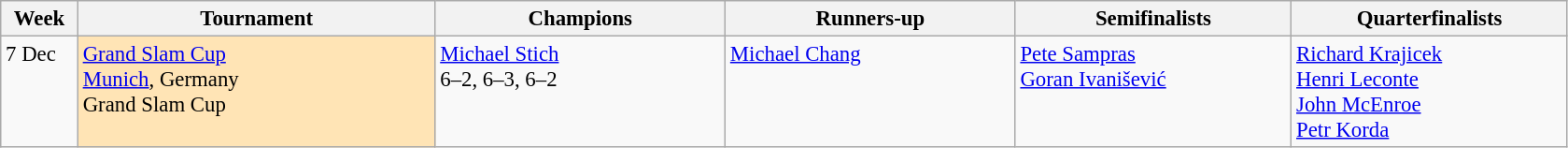<table class=wikitable style=font-size:95%>
<tr>
<th style="width:48px;">Week</th>
<th style="width:248px;">Tournament</th>
<th style="width:200px;">Champions</th>
<th style="width:200px;">Runners-up</th>
<th style="width:190px;">Semifinalists</th>
<th style="width:190px;">Quarterfinalists</th>
</tr>
<tr valign=top>
<td>7 Dec</td>
<td bgcolor=moccasin><a href='#'>Grand Slam Cup</a><br> <a href='#'>Munich</a>, Germany<br>Grand Slam Cup</td>
<td> <a href='#'>Michael Stich</a><br> 6–2, 6–3, 6–2</td>
<td> <a href='#'>Michael Chang</a></td>
<td> <a href='#'>Pete Sampras</a><br> <a href='#'>Goran Ivanišević</a></td>
<td> <a href='#'>Richard Krajicek</a><br> <a href='#'>Henri Leconte</a><br> <a href='#'>John McEnroe</a><br> <a href='#'>Petr Korda</a></td>
</tr>
</table>
